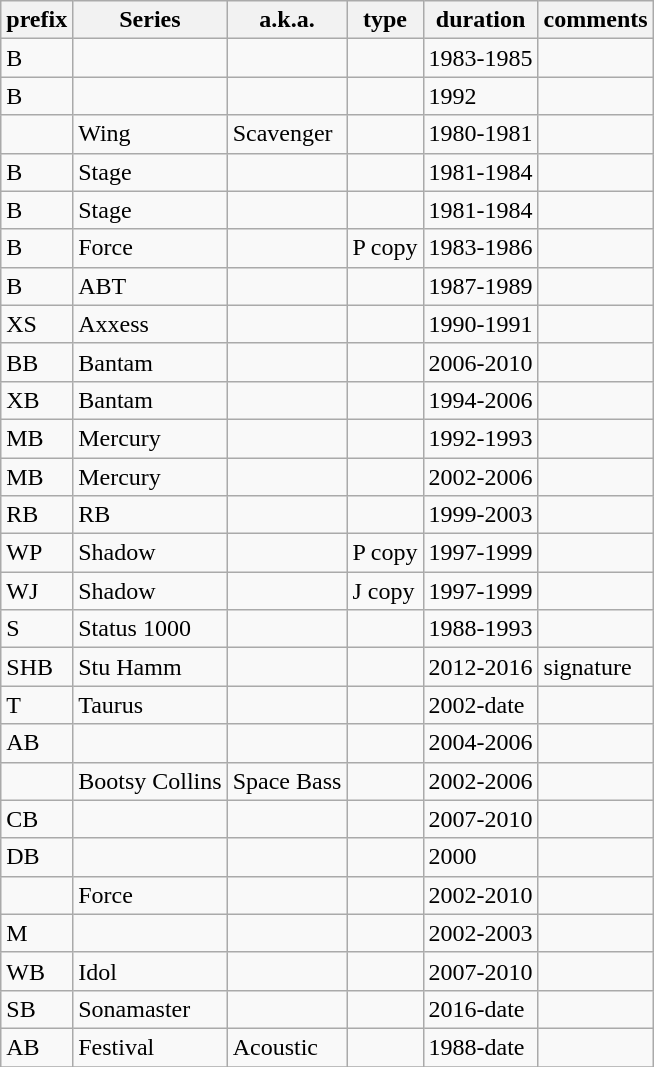<table class="wikitable sortable">
<tr>
<th>prefix</th>
<th>Series</th>
<th>a.k.a.</th>
<th>type</th>
<th>duration</th>
<th>comments</th>
</tr>
<tr>
<td>B</td>
<td></td>
<td></td>
<td></td>
<td>1983-1985</td>
<td></td>
</tr>
<tr>
<td>B</td>
<td></td>
<td></td>
<td></td>
<td>1992</td>
<td></td>
</tr>
<tr>
<td></td>
<td>Wing</td>
<td>Scavenger</td>
<td></td>
<td>1980-1981</td>
<td></td>
</tr>
<tr>
<td>B</td>
<td>Stage</td>
<td></td>
<td></td>
<td>1981-1984</td>
<td></td>
</tr>
<tr>
<td>B</td>
<td>Stage</td>
<td></td>
<td></td>
<td>1981-1984</td>
<td></td>
</tr>
<tr>
<td>B</td>
<td>Force</td>
<td></td>
<td>P copy</td>
<td>1983-1986</td>
<td></td>
</tr>
<tr>
<td>B</td>
<td>ABT</td>
<td></td>
<td></td>
<td>1987-1989</td>
<td></td>
</tr>
<tr>
<td>XS</td>
<td>Axxess</td>
<td></td>
<td></td>
<td>1990-1991</td>
<td></td>
</tr>
<tr>
<td>BB</td>
<td>Bantam</td>
<td></td>
<td></td>
<td>2006-2010</td>
<td></td>
</tr>
<tr>
<td>XB</td>
<td>Bantam</td>
<td></td>
<td></td>
<td>1994-2006</td>
<td></td>
</tr>
<tr>
<td>MB</td>
<td>Mercury</td>
<td></td>
<td></td>
<td>1992-1993</td>
<td></td>
</tr>
<tr>
<td>MB</td>
<td>Mercury</td>
<td></td>
<td></td>
<td>2002-2006</td>
<td></td>
</tr>
<tr>
<td>RB</td>
<td>RB</td>
<td></td>
<td></td>
<td>1999-2003</td>
<td></td>
</tr>
<tr>
<td>WP</td>
<td>Shadow</td>
<td></td>
<td>P copy</td>
<td>1997-1999</td>
<td></td>
</tr>
<tr>
<td>WJ</td>
<td>Shadow</td>
<td></td>
<td>J copy</td>
<td>1997-1999</td>
<td></td>
</tr>
<tr>
<td>S</td>
<td>Status 1000</td>
<td></td>
<td></td>
<td>1988-1993</td>
<td></td>
</tr>
<tr>
<td>SHB</td>
<td>Stu Hamm</td>
<td></td>
<td></td>
<td>2012-2016</td>
<td>signature</td>
</tr>
<tr>
<td>T</td>
<td>Taurus</td>
<td></td>
<td></td>
<td>2002-date</td>
<td></td>
</tr>
<tr>
<td>AB</td>
<td></td>
<td></td>
<td></td>
<td>2004-2006</td>
<td></td>
</tr>
<tr>
<td></td>
<td>Bootsy Collins</td>
<td>Space Bass</td>
<td></td>
<td>2002-2006</td>
<td></td>
</tr>
<tr>
<td>CB</td>
<td></td>
<td></td>
<td></td>
<td>2007-2010</td>
<td></td>
</tr>
<tr>
<td>DB</td>
<td></td>
<td></td>
<td></td>
<td>2000</td>
<td></td>
</tr>
<tr>
<td></td>
<td>Force</td>
<td></td>
<td></td>
<td>2002-2010</td>
<td></td>
</tr>
<tr>
<td>M</td>
<td></td>
<td></td>
<td></td>
<td>2002-2003</td>
<td></td>
</tr>
<tr>
<td>WB</td>
<td>Idol</td>
<td></td>
<td></td>
<td>2007-2010</td>
<td></td>
</tr>
<tr>
<td>SB</td>
<td>Sonamaster</td>
<td></td>
<td></td>
<td>2016-date</td>
<td></td>
</tr>
<tr>
<td>AB</td>
<td>Festival</td>
<td>Acoustic</td>
<td></td>
<td>1988-date</td>
<td></td>
</tr>
<tr>
</tr>
</table>
